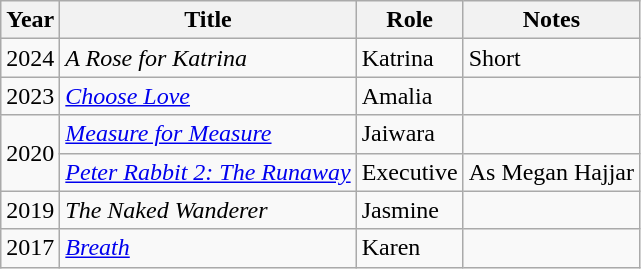<table class="wikitable sortable">
<tr>
<th>Year</th>
<th>Title</th>
<th>Role</th>
<th>Notes</th>
</tr>
<tr>
<td>2024</td>
<td><em>A Rose for Katrina</em></td>
<td>Katrina</td>
<td>Short</td>
</tr>
<tr>
<td>2023</td>
<td><em><a href='#'>Choose Love</a></em></td>
<td>Amalia</td>
<td></td>
</tr>
<tr>
<td rowspan="2">2020</td>
<td><em><a href='#'>Measure for Measure</a></em></td>
<td>Jaiwara</td>
<td></td>
</tr>
<tr>
<td><em><a href='#'>Peter Rabbit 2: The Runaway</a></em></td>
<td>Executive</td>
<td>As Megan Hajjar</td>
</tr>
<tr>
<td>2019</td>
<td><em>The Naked Wanderer</em></td>
<td>Jasmine</td>
<td></td>
</tr>
<tr>
<td>2017</td>
<td><em><a href='#'>Breath</a></em></td>
<td>Karen</td>
<td></td>
</tr>
</table>
